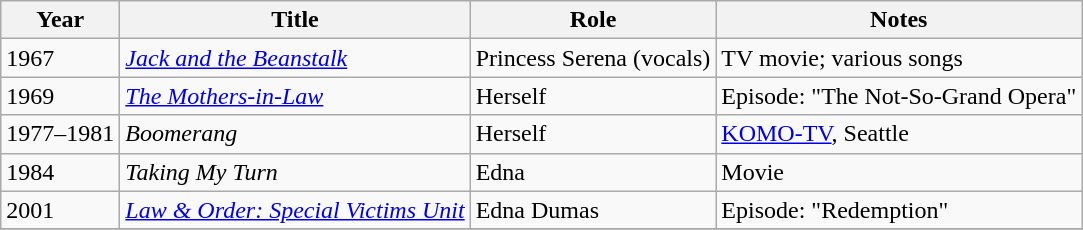<table class="wikitable sortable">
<tr>
<th>Year</th>
<th>Title</th>
<th>Role</th>
<th class="unsortable">Notes</th>
</tr>
<tr>
<td>1967</td>
<td><em><a href='#'>Jack and the Beanstalk</a></em></td>
<td>Princess Serena (vocals)</td>
<td>TV movie; various songs</td>
</tr>
<tr>
<td>1969</td>
<td><em><a href='#'>The Mothers-in-Law</a></em></td>
<td>Herself</td>
<td>Episode: "The Not-So-Grand Opera"</td>
</tr>
<tr>
<td>1977–1981</td>
<td><em>Boomerang</em></td>
<td>Herself</td>
<td><a href='#'>KOMO-TV</a>, Seattle</td>
</tr>
<tr>
<td>1984</td>
<td><em>Taking My Turn</em></td>
<td>Edna</td>
<td>Movie</td>
</tr>
<tr>
<td>2001</td>
<td><em><a href='#'>Law & Order: Special Victims Unit</a></em></td>
<td>Edna Dumas</td>
<td>Episode: "Redemption"</td>
</tr>
<tr>
</tr>
</table>
